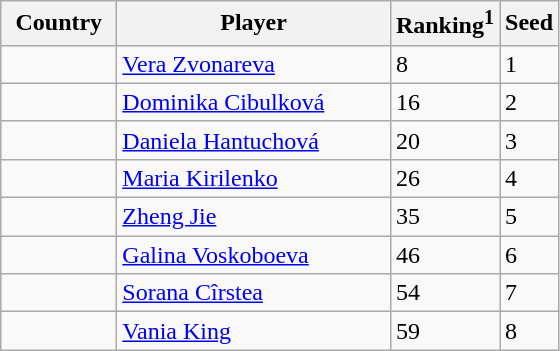<table class="sortable wikitable">
<tr>
<th width="70">Country</th>
<th width="175">Player</th>
<th>Ranking<sup>1</sup></th>
<th>Seed</th>
</tr>
<tr>
<td></td>
<td><a href='#'>Vera Zvonareva</a></td>
<td>8</td>
<td>1</td>
</tr>
<tr>
<td></td>
<td><a href='#'>Dominika Cibulková</a></td>
<td>16</td>
<td>2</td>
</tr>
<tr>
<td></td>
<td><a href='#'>Daniela Hantuchová</a></td>
<td>20</td>
<td>3</td>
</tr>
<tr>
<td></td>
<td><a href='#'>Maria Kirilenko</a></td>
<td>26</td>
<td>4</td>
</tr>
<tr>
<td></td>
<td><a href='#'>Zheng Jie</a></td>
<td>35</td>
<td>5</td>
</tr>
<tr>
<td></td>
<td><a href='#'>Galina Voskoboeva</a></td>
<td>46</td>
<td>6</td>
</tr>
<tr>
<td></td>
<td><a href='#'>Sorana Cîrstea</a></td>
<td>54</td>
<td>7</td>
</tr>
<tr>
<td></td>
<td><a href='#'>Vania King</a></td>
<td>59</td>
<td>8</td>
</tr>
</table>
